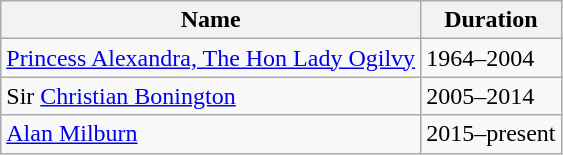<table class="wikitable">
<tr>
<th>Name</th>
<th>Duration</th>
</tr>
<tr>
<td><a href='#'>Princess Alexandra, The Hon Lady Ogilvy</a> </td>
<td>1964–2004</td>
</tr>
<tr>
<td>Sir <a href='#'>Christian Bonington</a> </td>
<td>2005–2014</td>
</tr>
<tr>
<td><a href='#'>Alan Milburn</a></td>
<td>2015–present</td>
</tr>
</table>
